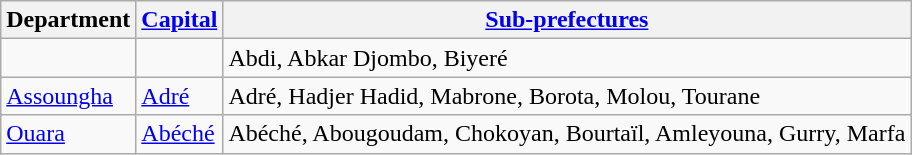<table class="wikitable">
<tr>
<th>Department</th>
<th><a href='#'>Capital</a></th>
<th><a href='#'>Sub-prefectures</a></th>
</tr>
<tr>
<td></td>
<td></td>
<td>Abdi, Abkar Djombo, Biyeré</td>
</tr>
<tr>
<td><a href='#'>Assoungha</a></td>
<td><a href='#'>Adré</a></td>
<td>Adré, Hadjer Hadid, Mabrone, Borota, Molou, Tourane</td>
</tr>
<tr>
<td><a href='#'>Ouara</a></td>
<td><a href='#'>Abéché</a></td>
<td>Abéché, Abougoudam, Chokoyan, Bourtaïl, Amleyouna, Gurry, Marfa</td>
</tr>
</table>
